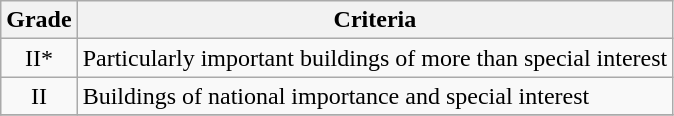<table class="wikitable" border="1">
<tr>
<th>Grade</th>
<th>Criteria</th>
</tr>
<tr>
<td align="center" >II*</td>
<td>Particularly important buildings of more than special interest</td>
</tr>
<tr>
<td align="center" >II</td>
<td>Buildings of national importance and special interest</td>
</tr>
<tr>
</tr>
</table>
